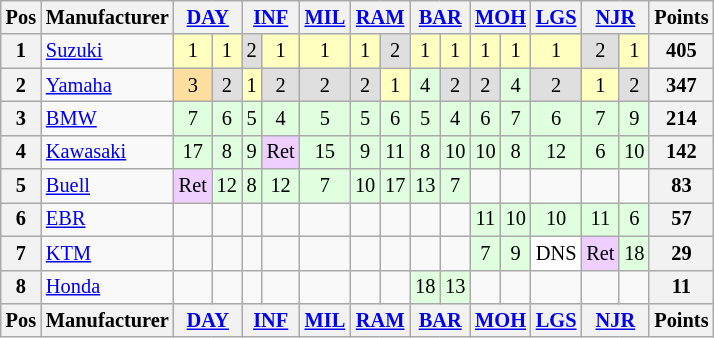<table class="wikitable" style="font-size:85%; text-align:center;">
<tr valign="top">
<th valign="middle">Pos</th>
<th valign="middle">Manufacturer</th>
<th colspan=2><a href='#'>DAY</a></th>
<th colspan=2><a href='#'>INF</a></th>
<th><a href='#'>MIL</a></th>
<th colspan=2><a href='#'>RAM</a></th>
<th colspan=2><a href='#'>BAR</a></th>
<th colspan=2><a href='#'>MOH</a></th>
<th><a href='#'>LGS</a></th>
<th colspan=2><a href='#'>NJR</a></th>
<th valign="middle">Points</th>
</tr>
<tr>
<th>1</th>
<td align="left"> <a href='#'>Suzuki</a></td>
<td style="background:#FFFFBF;">1</td>
<td style="background:#FFFFBF;">1</td>
<td style="background:#DFDFDF;">2</td>
<td style="background:#FFFFBF;">1</td>
<td style="background:#FFFFBF;">1</td>
<td style="background:#FFFFBF;">1</td>
<td style="background:#DFDFDF;">2</td>
<td style="background:#FFFFBF;">1</td>
<td style="background:#FFFFBF;">1</td>
<td style="background:#FFFFBF;">1</td>
<td style="background:#FFFFBF;">1</td>
<td style="background:#FFFFBF;">1</td>
<td style="background:#DFDFDF;">2</td>
<td style="background:#FFFFBF;">1</td>
<th>405</th>
</tr>
<tr>
<th>2</th>
<td align="left"> <a href='#'>Yamaha</a></td>
<td style="background:#FFDF9F;">3</td>
<td style="background:#DFDFDF;">2</td>
<td style="background:#FFFFBF;">1</td>
<td style="background:#DFDFDF;">2</td>
<td style="background:#DFDFDF;">2</td>
<td style="background:#DFDFDF;">2</td>
<td style="background:#FFFFBF;">1</td>
<td style="background:#DFFFDF;">4</td>
<td style="background:#DFDFDF;">2</td>
<td style="background:#DFDFDF;">2</td>
<td style="background:#DFFFDF;">4</td>
<td style="background:#DFDFDF;">2</td>
<td style="background:#FFFFBF;">1</td>
<td style="background:#DFDFDF;">2</td>
<th>347</th>
</tr>
<tr>
<th>3</th>
<td align="left"> <a href='#'>BMW</a></td>
<td style="background:#DFFFDF;">7</td>
<td style="background:#DFFFDF;">6</td>
<td style="background:#DFFFDF;">5</td>
<td style="background:#DFFFDF;">4</td>
<td style="background:#DFFFDF;">5</td>
<td style="background:#DFFFDF;">5</td>
<td style="background:#DFFFDF;">6</td>
<td style="background:#DFFFDF;">5</td>
<td style="background:#DFFFDF;">4</td>
<td style="background:#DFFFDF;">6</td>
<td style="background:#DFFFDF;">7</td>
<td style="background:#DFFFDF;">6</td>
<td style="background:#DFFFDF;">7</td>
<td style="background:#DFFFDF;">9</td>
<th>214</th>
</tr>
<tr>
<th>4</th>
<td align="left"> <a href='#'>Kawasaki</a></td>
<td style="background:#DFFFDF;">17</td>
<td style="background:#DFFFDF;">8</td>
<td style="background:#DFFFDF;">9</td>
<td style="background:#EFCFFF;">Ret</td>
<td style="background:#DFFFDF;">15</td>
<td style="background:#DFFFDF;">9</td>
<td style="background:#DFFFDF;">11</td>
<td style="background:#DFFFDF;">8</td>
<td style="background:#DFFFDF;">10</td>
<td style="background:#DFFFDF;">10</td>
<td style="background:#DFFFDF;">8</td>
<td style="background:#DFFFDF;">12</td>
<td style="background:#DFFFDF;">6</td>
<td style="background:#DFFFDF;">10</td>
<th>142</th>
</tr>
<tr>
<th>5</th>
<td align="left"> <a href='#'>Buell</a></td>
<td style="background:#EFCFFF;">Ret</td>
<td style="background:#DFFFDF;">12</td>
<td style="background:#DFFFDF;">8</td>
<td style="background:#DFFFDF;">12</td>
<td style="background:#DFFFDF;">7</td>
<td style="background:#DFFFDF;">10</td>
<td style="background:#DFFFDF;">17</td>
<td style="background:#DFFFDF;">13</td>
<td style="background:#DFFFDF;">7</td>
<td></td>
<td></td>
<td></td>
<td></td>
<td></td>
<th>83</th>
</tr>
<tr>
<th>6</th>
<td align="left"> <a href='#'>EBR</a></td>
<td></td>
<td></td>
<td></td>
<td></td>
<td></td>
<td></td>
<td></td>
<td></td>
<td></td>
<td style="background:#DFFFDF;">11</td>
<td style="background:#DFFFDF;">10</td>
<td style="background:#DFFFDF;">10</td>
<td style="background:#DFFFDF;">11</td>
<td style="background:#DFFFDF;">6</td>
<th>57</th>
</tr>
<tr>
<th>7</th>
<td align="left"> <a href='#'>KTM</a></td>
<td></td>
<td></td>
<td></td>
<td></td>
<td></td>
<td></td>
<td></td>
<td></td>
<td></td>
<td style="background:#DFFFDF;">7</td>
<td style="background:#DFFFDF;">9</td>
<td style="background:#FFFFFF;">DNS</td>
<td style="background:#EFCFFF;">Ret</td>
<td style="background:#DFFFDF;">18</td>
<th>29</th>
</tr>
<tr>
<th>8</th>
<td align="left"> <a href='#'>Honda</a></td>
<td></td>
<td></td>
<td></td>
<td></td>
<td></td>
<td></td>
<td></td>
<td style="background:#DFFFDF;">18</td>
<td style="background:#DFFFDF;">13</td>
<td></td>
<td></td>
<td></td>
<td></td>
<td></td>
<th>11</th>
</tr>
<tr valign="top">
<th valign="middle">Pos</th>
<th valign="middle">Manufacturer</th>
<th colspan=2><a href='#'>DAY</a></th>
<th colspan=2><a href='#'>INF</a></th>
<th><a href='#'>MIL</a></th>
<th colspan=2><a href='#'>RAM</a></th>
<th colspan=2><a href='#'>BAR</a></th>
<th colspan=2><a href='#'>MOH</a></th>
<th><a href='#'>LGS</a></th>
<th colspan=2><a href='#'>NJR</a></th>
<th valign="middle">Points</th>
</tr>
</table>
